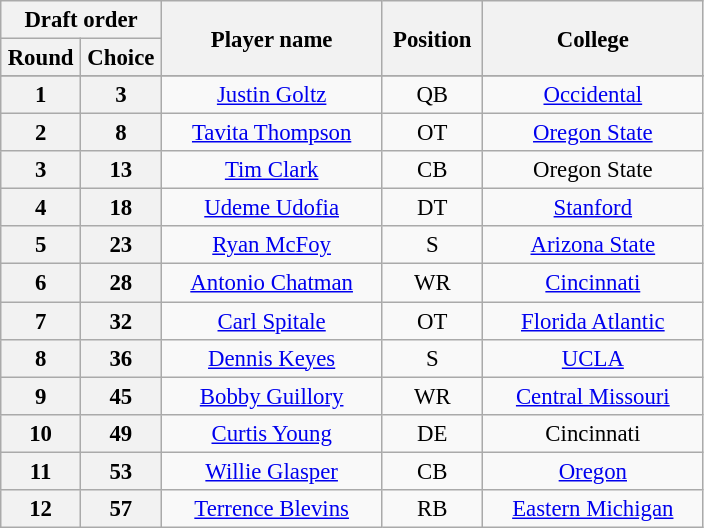<table class="wikitable" style="font-size: 95%;">
<tr>
<th width="100" colspan="2">Draft order</th>
<th width="140" rowspan="2">Player name</th>
<th width="60" rowspan="2">Position</th>
<th width="140" rowspan="2">College</th>
</tr>
<tr>
<th>Round</th>
<th>Choice</th>
</tr>
<tr>
</tr>
<tr align="center">
<th>1</th>
<th>3</th>
<td><a href='#'>Justin Goltz</a></td>
<td>QB</td>
<td><a href='#'>Occidental</a></td>
</tr>
<tr align="center">
<th>2</th>
<th>8</th>
<td><a href='#'>Tavita Thompson</a></td>
<td>OT</td>
<td><a href='#'>Oregon State</a></td>
</tr>
<tr align="center">
<th>3</th>
<th>13</th>
<td><a href='#'>Tim Clark</a></td>
<td>CB</td>
<td>Oregon State</td>
</tr>
<tr align="center">
<th>4</th>
<th>18</th>
<td><a href='#'>Udeme Udofia</a></td>
<td>DT</td>
<td><a href='#'>Stanford</a></td>
</tr>
<tr align="center">
<th>5</th>
<th>23</th>
<td><a href='#'>Ryan McFoy</a></td>
<td>S</td>
<td><a href='#'>Arizona State</a></td>
</tr>
<tr align="center">
<th>6</th>
<th>28</th>
<td><a href='#'>Antonio Chatman</a></td>
<td>WR</td>
<td><a href='#'>Cincinnati</a></td>
</tr>
<tr align="center">
<th>7</th>
<th>32</th>
<td><a href='#'>Carl Spitale</a></td>
<td>OT</td>
<td><a href='#'>Florida Atlantic</a></td>
</tr>
<tr align="center">
<th>8</th>
<th>36</th>
<td><a href='#'>Dennis Keyes</a></td>
<td>S</td>
<td><a href='#'>UCLA</a></td>
</tr>
<tr align="center">
<th>9</th>
<th>45</th>
<td><a href='#'>Bobby Guillory</a></td>
<td>WR</td>
<td><a href='#'>Central Missouri</a></td>
</tr>
<tr align="center">
<th>10</th>
<th>49</th>
<td><a href='#'>Curtis Young</a></td>
<td>DE</td>
<td>Cincinnati</td>
</tr>
<tr align="center">
<th>11</th>
<th>53</th>
<td><a href='#'>Willie Glasper</a></td>
<td>CB</td>
<td><a href='#'>Oregon</a></td>
</tr>
<tr align="center">
<th>12</th>
<th>57</th>
<td><a href='#'>Terrence Blevins</a></td>
<td>RB</td>
<td><a href='#'>Eastern Michigan</a></td>
</tr>
</table>
